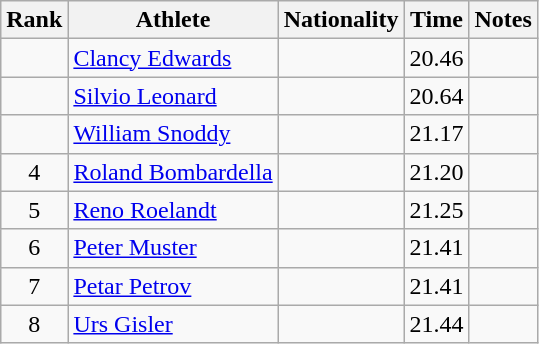<table class="wikitable sortable" style="text-align:center">
<tr>
<th>Rank</th>
<th>Athlete</th>
<th>Nationality</th>
<th>Time</th>
<th>Notes</th>
</tr>
<tr>
<td></td>
<td align=left><a href='#'>Clancy Edwards</a></td>
<td align=left></td>
<td>20.46</td>
<td></td>
</tr>
<tr>
<td></td>
<td align=left><a href='#'>Silvio Leonard</a></td>
<td align=left></td>
<td>20.64</td>
<td></td>
</tr>
<tr>
<td></td>
<td align=left><a href='#'>William Snoddy</a></td>
<td align=left></td>
<td>21.17</td>
<td></td>
</tr>
<tr>
<td>4</td>
<td align=left><a href='#'>Roland Bombardella</a></td>
<td align=left></td>
<td>21.20</td>
<td></td>
</tr>
<tr>
<td>5</td>
<td align=left><a href='#'>Reno Roelandt</a></td>
<td align=left></td>
<td>21.25</td>
<td></td>
</tr>
<tr>
<td>6</td>
<td align=left><a href='#'>Peter Muster</a></td>
<td align=left></td>
<td>21.41</td>
<td></td>
</tr>
<tr>
<td>7</td>
<td align=left><a href='#'>Petar Petrov</a></td>
<td align=left></td>
<td>21.41</td>
<td></td>
</tr>
<tr>
<td>8</td>
<td align=left><a href='#'>Urs Gisler</a></td>
<td align=left></td>
<td>21.44</td>
<td></td>
</tr>
</table>
